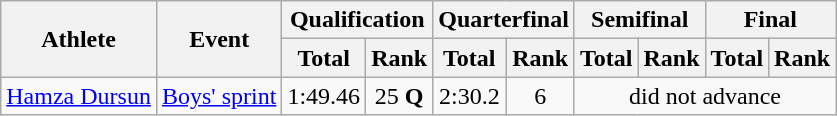<table class="wikitable">
<tr>
<th rowspan="2">Athlete</th>
<th rowspan="2">Event</th>
<th colspan="2">Qualification</th>
<th colspan="2">Quarterfinal</th>
<th colspan="2">Semifinal</th>
<th colspan="2">Final</th>
</tr>
<tr>
<th>Total</th>
<th>Rank</th>
<th>Total</th>
<th>Rank</th>
<th>Total</th>
<th>Rank</th>
<th>Total</th>
<th>Rank</th>
</tr>
<tr>
<td><a href='#'>Hamza Dursun</a></td>
<td><a href='#'>Boys' sprint</a></td>
<td align="center">1:49.46</td>
<td align="center">25 <strong>Q</strong></td>
<td align="center">2:30.2</td>
<td align="center">6</td>
<td align="center" colspan=4>did not advance</td>
</tr>
</table>
